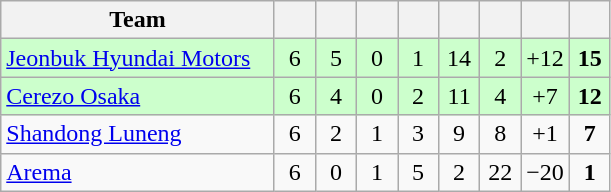<table class="wikitable" style="text-align:center;">
<tr>
<th width=175>Team</th>
<th width=20></th>
<th width=20></th>
<th width=20></th>
<th width=20></th>
<th width=20></th>
<th width=20></th>
<th width=20></th>
<th width=20></th>
</tr>
<tr bgcolor=#ccffcc>
<td align=left> <a href='#'>Jeonbuk Hyundai Motors</a></td>
<td>6</td>
<td>5</td>
<td>0</td>
<td>1</td>
<td>14</td>
<td>2</td>
<td>+12</td>
<td><strong>15</strong></td>
</tr>
<tr bgcolor=#ccffcc>
<td align=left> <a href='#'>Cerezo Osaka</a></td>
<td>6</td>
<td>4</td>
<td>0</td>
<td>2</td>
<td>11</td>
<td>4</td>
<td>+7</td>
<td><strong>12</strong></td>
</tr>
<tr>
<td align=left> <a href='#'>Shandong Luneng</a></td>
<td>6</td>
<td>2</td>
<td>1</td>
<td>3</td>
<td>9</td>
<td>8</td>
<td>+1</td>
<td><strong>7</strong></td>
</tr>
<tr>
<td align=left> <a href='#'>Arema</a></td>
<td>6</td>
<td>0</td>
<td>1</td>
<td>5</td>
<td>2</td>
<td>22</td>
<td>−20</td>
<td><strong>1</strong></td>
</tr>
</table>
